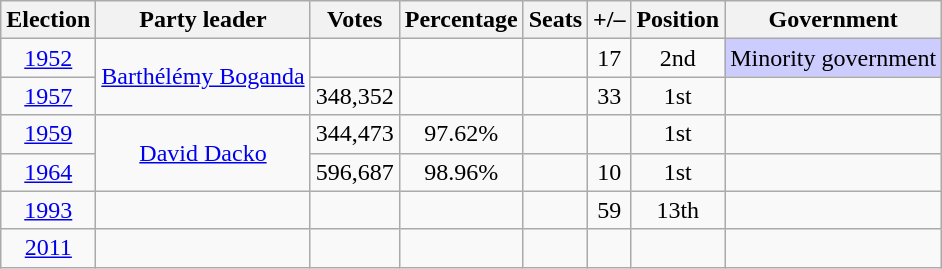<table class=wikitable style=text-align:center>
<tr>
<th>Election</th>
<th>Party leader</th>
<th>Votes</th>
<th>Percentage</th>
<th>Seats</th>
<th>+/–</th>
<th>Position</th>
<th>Government</th>
</tr>
<tr>
<td><a href='#'>1952</a></td>
<td rowspan=2><a href='#'>Barthélémy Boganda</a></td>
<td></td>
<td></td>
<td></td>
<td> 17</td>
<td> 2nd</td>
<td style="background-color:#CCCCFF">Minority government</td>
</tr>
<tr>
<td><a href='#'>1957</a></td>
<td>348,352</td>
<td></td>
<td></td>
<td> 33</td>
<td> 1st</td>
<td></td>
</tr>
<tr>
<td><a href='#'>1959</a></td>
<td rowspan=2><a href='#'>David Dacko</a></td>
<td>344,473</td>
<td>97.62%</td>
<td></td>
<td></td>
<td> 1st</td>
<td></td>
</tr>
<tr>
<td><a href='#'>1964</a></td>
<td>596,687</td>
<td>98.96%</td>
<td></td>
<td> 10</td>
<td> 1st</td>
<td></td>
</tr>
<tr>
<td><a href='#'>1993</a></td>
<td></td>
<td></td>
<td></td>
<td></td>
<td> 59</td>
<td> 13th</td>
<td></td>
</tr>
<tr>
<td><a href='#'>2011</a></td>
<td></td>
<td></td>
<td></td>
<td></td>
<td></td>
<td></td>
<td></td>
</tr>
</table>
